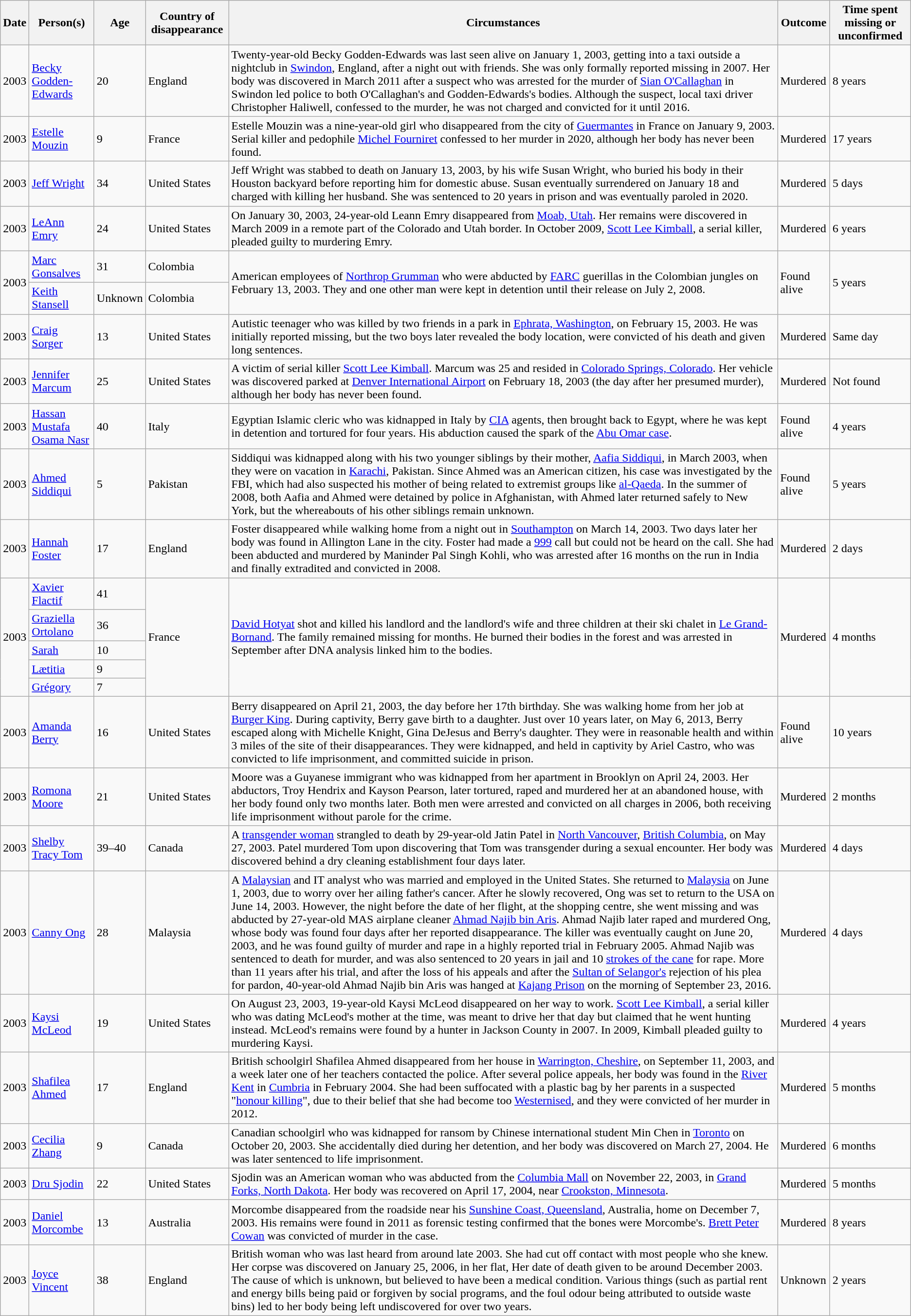<table class="wikitable sortable zebra">
<tr>
<th data-sort-type="isoDate">Date</th>
<th data-sort-type="text">Person(s)</th>
<th data-sort-type="text">Age</th>
<th>Country of disappearance</th>
<th class="unsortable">Circumstances</th>
<th data-sort-type="text">Outcome</th>
<th>Time spent missing or unconfirmed</th>
</tr>
<tr>
<td data-sort-value="2003-01-01">2003</td>
<td><a href='#'>Becky Godden-Edwards</a></td>
<td data-sort-value="027">20</td>
<td>England</td>
<td>Twenty-year-old Becky Godden-Edwards was last seen alive on January 1, 2003, getting into a taxi outside a nightclub in <a href='#'>Swindon</a>, England, after a night out with friends. She was only formally reported missing in 2007. Her body was discovered in March 2011 after a suspect who was arrested for the murder of <a href='#'>Sian O'Callaghan</a> in Swindon led police to both O'Callaghan's and Godden-Edwards's bodies. Although the suspect, local taxi driver Christopher Haliwell, confessed to the murder, he was not charged and convicted for it until 2016.</td>
<td>Murdered</td>
<td>8 years</td>
</tr>
<tr>
<td data-sort-value="2003-01-09">2003</td>
<td><a href='#'>Estelle Mouzin</a></td>
<td>9</td>
<td>France</td>
<td>Estelle Mouzin was a nine-year-old girl who disappeared from the city of <a href='#'>Guermantes</a> in France on January 9, 2003. Serial killer and pedophile <a href='#'>Michel Fourniret</a> confessed to her murder in 2020, although her body has never been found.</td>
<td>Murdered</td>
<td>17 years</td>
</tr>
<tr>
<td data-sort-value="2003-01-13">2003</td>
<td><a href='#'>Jeff Wright</a></td>
<td>34</td>
<td>United States</td>
<td>Jeff Wright was stabbed to death on January 13, 2003, by his wife Susan Wright, who buried his body in their Houston backyard before reporting him for domestic abuse. Susan eventually surrendered on January 18 and charged with killing her husband. She was sentenced to 20 years in prison and was eventually paroled in 2020.</td>
<td>Murdered</td>
<td>5 days</td>
</tr>
<tr>
<td>2003</td>
<td><a href='#'>LeAnn Emry</a></td>
<td>24</td>
<td>United States</td>
<td>On January 30, 2003, 24-year-old Leann Emry disappeared from <a href='#'>Moab, Utah</a>. Her remains were discovered in March 2009 in a remote part of the Colorado and Utah border. In October 2009, <a href='#'>Scott Lee Kimball</a>, a serial killer, pleaded guilty to murdering Emry.</td>
<td>Murdered</td>
<td>6 years</td>
</tr>
<tr>
<td rowspan="2">2003</td>
<td><a href='#'>Marc Gonsalves</a></td>
<td>31</td>
<td>Colombia</td>
<td rowspan="2">American employees of <a href='#'>Northrop Grumman</a> who were abducted by <a href='#'>FARC</a> guerillas in the Colombian jungles on February 13, 2003. They and one other man were kept in detention until their release on July 2, 2008.</td>
<td rowspan="2">Found alive</td>
<td rowspan="2">5 years</td>
</tr>
<tr>
<td><a href='#'>Keith Stansell</a></td>
<td>Unknown</td>
<td>Colombia</td>
</tr>
<tr>
<td>2003</td>
<td><a href='#'>Craig Sorger</a></td>
<td>13</td>
<td>United States</td>
<td>Autistic teenager who was killed by two friends in a park in <a href='#'>Ephrata, Washington</a>, on February 15, 2003. He was initially reported missing, but the two boys later revealed the body location, were convicted of his death and given long sentences.</td>
<td>Murdered</td>
<td>Same day</td>
</tr>
<tr>
<td>2003</td>
<td><a href='#'>Jennifer Marcum</a></td>
<td>25</td>
<td>United States</td>
<td>A victim of serial killer <a href='#'>Scott Lee Kimball</a>. Marcum was 25 and resided in <a href='#'>Colorado Springs, Colorado</a>. Her vehicle was discovered parked at <a href='#'>Denver International Airport</a> on February 18, 2003 (the day after her presumed murder), although her body has never been found.</td>
<td>Murdered</td>
<td>Not found</td>
</tr>
<tr>
<td>2003</td>
<td><a href='#'>Hassan Mustafa Osama Nasr</a></td>
<td>40</td>
<td>Italy</td>
<td>Egyptian Islamic cleric who was kidnapped in Italy by <a href='#'>CIA</a> agents, then brought back to Egypt, where he was kept in detention and tortured for four years. His abduction caused the spark of the <a href='#'>Abu Omar case</a>.</td>
<td>Found alive</td>
<td>4 years</td>
</tr>
<tr>
<td>2003</td>
<td><a href='#'>Ahmed Siddiqui</a></td>
<td>5</td>
<td>Pakistan</td>
<td>Siddiqui was kidnapped along with his two younger siblings by their mother, <a href='#'>Aafia Siddiqui</a>, in March 2003, when they were on vacation in <a href='#'>Karachi</a>, Pakistan. Since Ahmed was an American citizen, his case was investigated by the FBI, which had also suspected his mother of being related to extremist groups like <a href='#'>al-Qaeda</a>. In the summer of 2008, both Aafia and Ahmed were detained by police in Afghanistan, with Ahmed later returned safely to New York, but the whereabouts of his other siblings remain unknown.</td>
<td>Found alive</td>
<td>5 years</td>
</tr>
<tr>
<td data-sort-value="2003-03-14">2003</td>
<td><a href='#'>Hannah Foster</a></td>
<td data-sort-value="017">17</td>
<td>England</td>
<td>Foster disappeared while walking home from a night out in <a href='#'>Southampton</a> on March 14, 2003. Two days later her body was found in Allington Lane in the city. Foster had made a <a href='#'>999</a> call but could not be heard on the call. She had been abducted and murdered by Maninder Pal Singh Kohli, who was arrested after 16 months on the run in India and finally extradited and convicted in 2008.</td>
<td>Murdered</td>
<td>2 days</td>
</tr>
<tr>
<td rowspan="5">2003</td>
<td><a href='#'>Xavier Flactif</a></td>
<td>41</td>
<td rowspan="5">France</td>
<td rowspan="5"><a href='#'>David Hotyat</a> shot and killed his landlord and the landlord's wife and three children at their ski chalet in <a href='#'>Le Grand-Bornand</a>. The family remained missing for months. He burned their bodies in the forest and was arrested in September after DNA analysis linked him to the bodies.</td>
<td rowspan="5">Murdered</td>
<td rowspan="5">4 months</td>
</tr>
<tr>
<td><a href='#'>Graziella Ortolano</a></td>
<td>36</td>
</tr>
<tr>
<td><a href='#'>Sarah</a></td>
<td>10</td>
</tr>
<tr>
<td><a href='#'>Lætitia</a></td>
<td>9</td>
</tr>
<tr>
<td><a href='#'>Grégory</a></td>
<td>7</td>
</tr>
<tr>
<td data-sort-value="2003-04-21">2003</td>
<td><a href='#'>Amanda Berry</a></td>
<td data-sort-value="016">16</td>
<td>United States</td>
<td>Berry disappeared on April 21, 2003, the day before her 17th birthday. She was walking home from her job at <a href='#'>Burger King</a>. During captivity, Berry gave birth to a daughter. Just over 10 years later, on May 6, 2013, Berry escaped along with Michelle Knight, Gina DeJesus and Berry's daughter. They were in reasonable health and within 3 miles of the site of their disappearances. They were kidnapped, and held in captivity by Ariel Castro, who was convicted to life imprisonment, and committed suicide in prison.</td>
<td>Found alive</td>
<td>10 years</td>
</tr>
<tr>
<td>2003</td>
<td><a href='#'>Romona Moore</a></td>
<td>21</td>
<td>United States</td>
<td>Moore was a Guyanese immigrant who was kidnapped from her apartment in Brooklyn on April 24, 2003. Her abductors, Troy Hendrix and Kayson Pearson, later tortured, raped and murdered her at an abandoned house, with her body found only two months later. Both men were arrested and convicted on all charges in 2006, both receiving life imprisonment without parole for the crime.</td>
<td>Murdered</td>
<td>2 months</td>
</tr>
<tr>
<td data-sort-value="2003-05-27">2003</td>
<td><a href='#'>Shelby Tracy Tom</a></td>
<td>39–40</td>
<td>Canada</td>
<td>A <a href='#'>transgender woman</a> strangled to death by 29-year-old Jatin Patel in <a href='#'>North Vancouver</a>, <a href='#'>British Columbia</a>, on May 27, 2003. Patel murdered Tom upon discovering that Tom was transgender during a sexual encounter. Her body was discovered behind a dry cleaning establishment four days later.</td>
<td>Murdered</td>
<td>4 days</td>
</tr>
<tr>
<td data-sort-value="2003-06-13">2003</td>
<td><a href='#'>Canny Ong</a></td>
<td data-sort-value="028">28</td>
<td>Malaysia</td>
<td>A <a href='#'>Malaysian</a> and IT analyst who was married and employed in the United States. She returned to <a href='#'>Malaysia</a> on June 1, 2003, due to worry over her ailing father's cancer. After he slowly recovered, Ong was set to return to the USA on June 14, 2003. However, the night before the date of her flight, at the shopping centre, she went missing and was abducted by 27-year-old MAS airplane cleaner <a href='#'>Ahmad Najib bin Aris</a>. Ahmad Najib later raped and murdered Ong, whose body was found four days after her reported disappearance. The killer was eventually caught on June 20, 2003, and he was found guilty of murder and rape in a highly reported trial in February 2005. Ahmad Najib was sentenced to death for murder, and was also sentenced to 20 years in jail and 10 <a href='#'>strokes of the cane</a> for rape. More than 11 years after his trial, and after the loss of his appeals and after the <a href='#'>Sultan of Selangor's</a> rejection of his plea for pardon, 40-year-old Ahmad Najib bin Aris was hanged at <a href='#'>Kajang Prison</a> on the morning of September 23, 2016.</td>
<td>Murdered</td>
<td>4 days</td>
</tr>
<tr>
<td>2003</td>
<td><a href='#'>Kaysi McLeod</a></td>
<td>19</td>
<td>United States</td>
<td>On August 23, 2003, 19-year-old Kaysi McLeod disappeared on her way to work. <a href='#'>Scott Lee Kimball</a>, a serial killer who was dating McLeod's mother at the time, was meant to drive her that day but claimed that he went hunting instead. McLeod's remains were found by a hunter in Jackson County in 2007. In 2009, Kimball pleaded guilty to murdering Kaysi.</td>
<td>Murdered</td>
<td>4 years</td>
</tr>
<tr>
<td data-sort-value="2003-09-11">2003</td>
<td><a href='#'>Shafilea Ahmed</a></td>
<td data-sort-value="017">17</td>
<td>England</td>
<td>British schoolgirl Shafilea Ahmed disappeared from her house in <a href='#'>Warrington, Cheshire</a>, on September 11, 2003, and a week later one of her teachers contacted the police. After several police appeals, her body was found in the <a href='#'>River Kent</a> in <a href='#'>Cumbria</a> in February 2004. She had been suffocated with a plastic bag by her parents in a suspected "<a href='#'>honour killing</a>", due to their belief that she had become too <a href='#'>Westernised</a>, and they were convicted of her murder in 2012.</td>
<td>Murdered</td>
<td>5 months</td>
</tr>
<tr>
<td>2003</td>
<td><a href='#'>Cecilia Zhang</a></td>
<td>9</td>
<td>Canada</td>
<td>Canadian schoolgirl who was kidnapped for ransom by Chinese international student Min Chen in <a href='#'>Toronto</a> on October 20, 2003. She accidentally died during her detention, and her body was discovered on March 27, 2004. He was later sentenced to life imprisonment.</td>
<td>Murdered</td>
<td>6 months</td>
</tr>
<tr>
<td data-sort-value="2003-11-22">2003</td>
<td><a href='#'>Dru Sjodin</a></td>
<td data-sort-value="022">22</td>
<td>United States</td>
<td>Sjodin was an American woman who was abducted from the <a href='#'>Columbia Mall</a> on November 22, 2003, in <a href='#'>Grand Forks, North Dakota</a>. Her body was recovered on April 17, 2004, near <a href='#'>Crookston, Minnesota</a>.</td>
<td>Murdered</td>
<td>5 months</td>
</tr>
<tr>
<td data-sort-value="2003-12-07">2003</td>
<td><a href='#'>Daniel Morcombe</a></td>
<td data-sort-value="013">13</td>
<td>Australia</td>
<td>Morcombe disappeared from the roadside near his <a href='#'>Sunshine Coast, Queensland</a>, Australia, home on December 7, 2003. His remains were found in 2011 as forensic testing confirmed that the bones were Morcombe's. <a href='#'>Brett Peter Cowan</a> was convicted of murder in the case.</td>
<td>Murdered</td>
<td>8 years</td>
</tr>
<tr>
<td>2003</td>
<td><a href='#'>Joyce Vincent</a></td>
<td>38</td>
<td>England</td>
<td>British woman who was last heard from around late 2003. She had cut off contact with most people who she knew. Her corpse was discovered on January 25, 2006, in her flat, Her date of death given to be around December 2003. The cause of which is unknown, but believed to have been a medical condition. Various things (such as partial rent and energy bills being paid or forgiven by social programs, and the foul odour being attributed to outside waste bins) led to her body being left undiscovered for over two years.</td>
<td>Unknown</td>
<td>2 years</td>
</tr>
</table>
